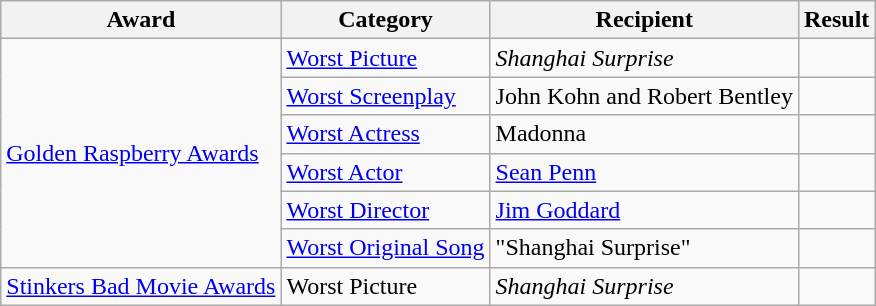<table class="wikitable">
<tr>
<th>Award</th>
<th>Category</th>
<th>Recipient</th>
<th>Result</th>
</tr>
<tr>
<td rowspan="6"><a href='#'>Golden Raspberry Awards</a></td>
<td><a href='#'>Worst Picture</a></td>
<td><em>Shanghai Surprise</em></td>
<td></td>
</tr>
<tr>
<td><a href='#'>Worst Screenplay</a></td>
<td>John Kohn and Robert Bentley</td>
<td></td>
</tr>
<tr>
<td><a href='#'>Worst Actress</a></td>
<td>Madonna</td>
<td></td>
</tr>
<tr>
<td><a href='#'>Worst Actor</a></td>
<td><a href='#'>Sean Penn</a></td>
<td></td>
</tr>
<tr>
<td><a href='#'>Worst Director</a></td>
<td><a href='#'>Jim Goddard</a></td>
<td></td>
</tr>
<tr>
<td><a href='#'>Worst Original Song</a></td>
<td>"Shanghai Surprise"</td>
<td></td>
</tr>
<tr>
<td><a href='#'>Stinkers Bad Movie Awards</a></td>
<td>Worst Picture</td>
<td><em>Shanghai Surprise</em></td>
<td></td>
</tr>
</table>
